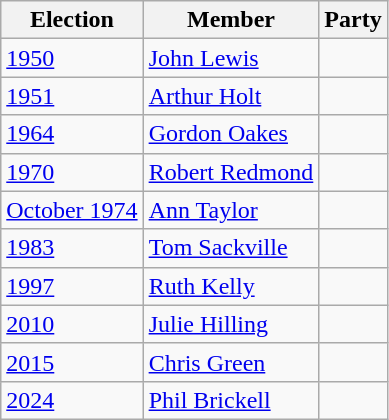<table class="wikitable">
<tr>
<th>Election</th>
<th>Member</th>
<th colspan="2">Party</th>
</tr>
<tr>
<td><a href='#'>1950</a></td>
<td><a href='#'>John Lewis</a></td>
<td></td>
</tr>
<tr>
<td><a href='#'>1951</a></td>
<td><a href='#'>Arthur Holt</a></td>
<td></td>
</tr>
<tr>
<td><a href='#'>1964</a></td>
<td><a href='#'>Gordon Oakes</a></td>
<td></td>
</tr>
<tr>
<td><a href='#'>1970</a></td>
<td><a href='#'>Robert Redmond</a></td>
<td></td>
</tr>
<tr>
<td><a href='#'>October 1974</a></td>
<td><a href='#'>Ann Taylor</a></td>
<td></td>
</tr>
<tr>
<td><a href='#'>1983</a></td>
<td><a href='#'>Tom Sackville</a></td>
<td></td>
</tr>
<tr>
<td><a href='#'>1997</a></td>
<td><a href='#'>Ruth Kelly</a></td>
<td></td>
</tr>
<tr>
<td><a href='#'>2010</a></td>
<td><a href='#'>Julie Hilling</a></td>
<td></td>
</tr>
<tr>
<td><a href='#'>2015</a></td>
<td><a href='#'>Chris Green</a></td>
<td></td>
</tr>
<tr>
<td><a href='#'>2024</a></td>
<td><a href='#'>Phil Brickell</a></td>
<td></td>
</tr>
</table>
